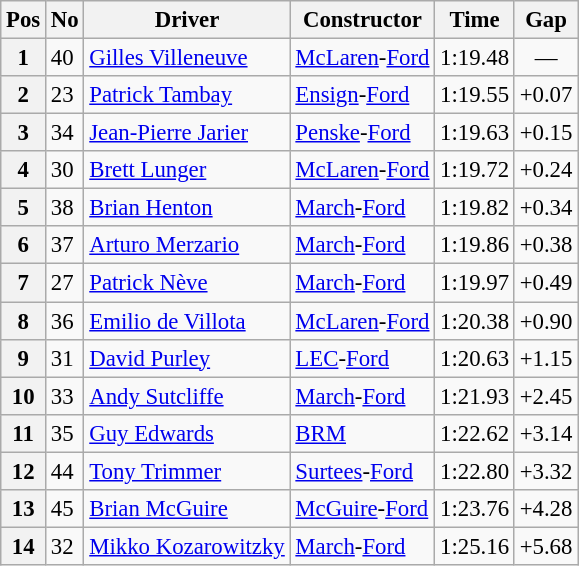<table class="wikitable sortable" style="font-size: 95%;">
<tr>
<th>Pos</th>
<th>No</th>
<th>Driver</th>
<th>Constructor</th>
<th>Time</th>
<th>Gap</th>
</tr>
<tr>
<th>1</th>
<td>40</td>
<td> <a href='#'>Gilles Villeneuve</a></td>
<td><a href='#'>McLaren</a>-<a href='#'>Ford</a></td>
<td>1:19.48</td>
<td align="center">—</td>
</tr>
<tr>
<th>2</th>
<td>23</td>
<td> <a href='#'>Patrick Tambay</a></td>
<td><a href='#'>Ensign</a>-<a href='#'>Ford</a></td>
<td>1:19.55</td>
<td>+0.07</td>
</tr>
<tr>
<th>3</th>
<td>34</td>
<td> <a href='#'>Jean-Pierre Jarier</a></td>
<td><a href='#'>Penske</a>-<a href='#'>Ford</a></td>
<td>1:19.63</td>
<td>+0.15</td>
</tr>
<tr>
<th>4</th>
<td>30</td>
<td> <a href='#'>Brett Lunger</a></td>
<td><a href='#'>McLaren</a>-<a href='#'>Ford</a></td>
<td>1:19.72</td>
<td>+0.24</td>
</tr>
<tr>
<th>5</th>
<td>38</td>
<td> <a href='#'>Brian Henton</a></td>
<td><a href='#'>March</a>-<a href='#'>Ford</a></td>
<td>1:19.82</td>
<td>+0.34</td>
</tr>
<tr>
<th>6</th>
<td>37</td>
<td> <a href='#'>Arturo Merzario</a></td>
<td><a href='#'>March</a>-<a href='#'>Ford</a></td>
<td>1:19.86</td>
<td>+0.38</td>
</tr>
<tr>
<th>7</th>
<td>27</td>
<td> <a href='#'>Patrick Nève</a></td>
<td><a href='#'>March</a>-<a href='#'>Ford</a></td>
<td>1:19.97</td>
<td>+0.49</td>
</tr>
<tr>
<th>8</th>
<td>36</td>
<td> <a href='#'>Emilio de Villota</a></td>
<td><a href='#'>McLaren</a>-<a href='#'>Ford</a></td>
<td>1:20.38</td>
<td>+0.90</td>
</tr>
<tr>
<th>9</th>
<td>31</td>
<td> <a href='#'>David Purley</a></td>
<td><a href='#'>LEC</a>-<a href='#'>Ford</a></td>
<td>1:20.63</td>
<td>+1.15</td>
</tr>
<tr>
<th>10</th>
<td>33</td>
<td> <a href='#'>Andy Sutcliffe</a></td>
<td><a href='#'>March</a>-<a href='#'>Ford</a></td>
<td>1:21.93</td>
<td>+2.45</td>
</tr>
<tr>
<th>11</th>
<td>35</td>
<td> <a href='#'>Guy Edwards</a></td>
<td><a href='#'>BRM</a></td>
<td>1:22.62</td>
<td>+3.14</td>
</tr>
<tr>
<th>12</th>
<td>44</td>
<td> <a href='#'>Tony Trimmer</a></td>
<td><a href='#'>Surtees</a>-<a href='#'>Ford</a></td>
<td>1:22.80</td>
<td>+3.32</td>
</tr>
<tr>
<th>13</th>
<td>45</td>
<td> <a href='#'>Brian McGuire</a></td>
<td><a href='#'>McGuire</a>-<a href='#'>Ford</a></td>
<td>1:23.76</td>
<td>+4.28</td>
</tr>
<tr>
<th>14</th>
<td>32</td>
<td> <a href='#'>Mikko Kozarowitzky</a></td>
<td><a href='#'>March</a>-<a href='#'>Ford</a></td>
<td>1:25.16</td>
<td>+5.68</td>
</tr>
</table>
